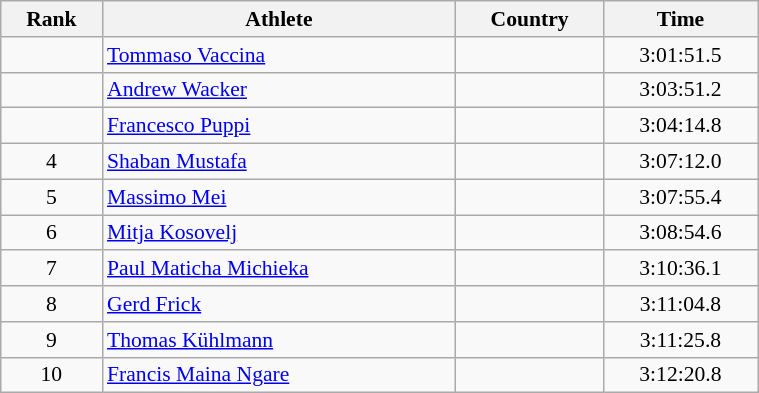<table class="wikitable" width=40% style="font-size:90%; text-align:center;">
<tr>
<th>Rank</th>
<th>Athlete</th>
<th>Country</th>
<th>Time</th>
</tr>
<tr>
<td></td>
<td align=left><a href='#'>Tommaso Vaccina</a></td>
<td align=left></td>
<td>3:01:51.5</td>
</tr>
<tr>
<td></td>
<td align=left><a href='#'>Andrew Wacker</a></td>
<td align=left></td>
<td>3:03:51.2</td>
</tr>
<tr>
<td></td>
<td align=left><a href='#'>Francesco Puppi</a></td>
<td align=left></td>
<td>3:04:14.8</td>
</tr>
<tr>
<td>4</td>
<td align=left><a href='#'>Shaban Mustafa</a></td>
<td align=left></td>
<td>3:07:12.0</td>
</tr>
<tr>
<td>5</td>
<td align=left><a href='#'>Massimo Mei</a></td>
<td align=left></td>
<td>3:07:55.4</td>
</tr>
<tr>
<td>6</td>
<td align=left><a href='#'>Mitja Kosovelj</a></td>
<td align=left></td>
<td>3:08:54.6</td>
</tr>
<tr>
<td>7</td>
<td align=left><a href='#'>Paul Maticha Michieka</a></td>
<td align=left></td>
<td>3:10:36.1</td>
</tr>
<tr>
<td>8</td>
<td align=left><a href='#'>Gerd Frick</a></td>
<td align=left></td>
<td>3:11:04.8</td>
</tr>
<tr>
<td>9</td>
<td align=left><a href='#'>Thomas Kühlmann</a></td>
<td align=left></td>
<td>3:11:25.8</td>
</tr>
<tr>
<td>10</td>
<td align=left><a href='#'>Francis Maina Ngare</a></td>
<td align=left></td>
<td>3:12:20.8</td>
</tr>
</table>
